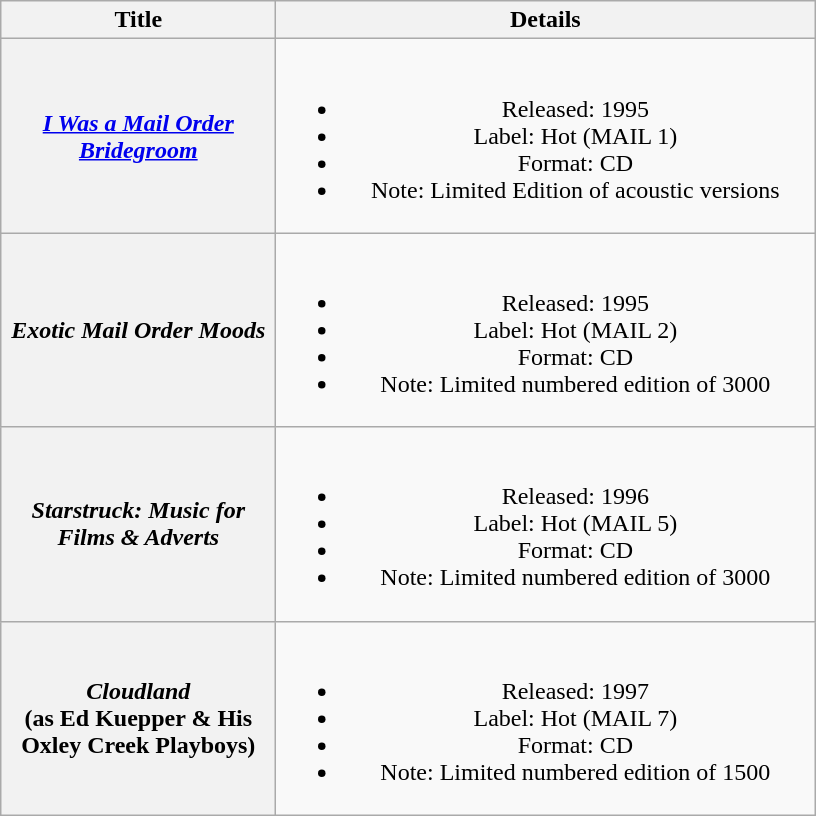<table class="wikitable plainrowheaders" style="text-align:center;" border="1">
<tr>
<th scope="col" rowspan="1" style="width:11em;">Title</th>
<th scope="col" rowspan="1" style="width:22em;">Details</th>
</tr>
<tr>
<th scope="row"><em><a href='#'>I Was a Mail Order Bridegroom</a></em></th>
<td><br><ul><li>Released: 1995</li><li>Label: Hot (MAIL 1)</li><li>Format: CD</li><li>Note: Limited Edition of acoustic versions</li></ul></td>
</tr>
<tr>
<th scope="row"><em>Exotic Mail Order Moods</em></th>
<td><br><ul><li>Released: 1995</li><li>Label: Hot (MAIL 2)</li><li>Format: CD</li><li>Note: Limited numbered edition of 3000</li></ul></td>
</tr>
<tr>
<th scope="row"><em>Starstruck: Music for Films & Adverts</em></th>
<td><br><ul><li>Released: 1996</li><li>Label: Hot (MAIL 5)</li><li>Format: CD</li><li>Note: Limited numbered edition of 3000</li></ul></td>
</tr>
<tr>
<th scope="row"><em>Cloudland</em> <br> (as Ed Kuepper & His Oxley Creek Playboys)</th>
<td><br><ul><li>Released: 1997</li><li>Label: Hot (MAIL 7)</li><li>Format: CD</li><li>Note: Limited numbered edition of 1500</li></ul></td>
</tr>
</table>
